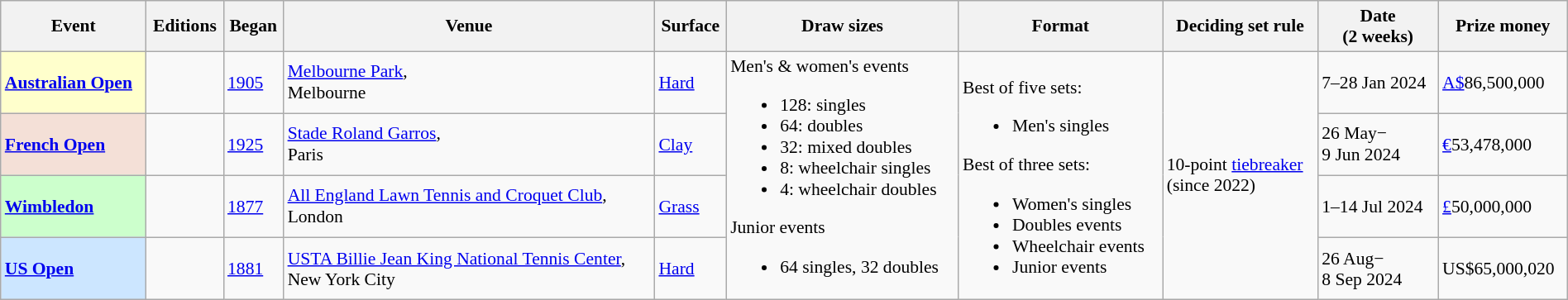<table class="wikitable" style="text-align: left; font-size: 90%; width: 100%;">
<tr>
<th scope="col">Event</th>
<th scope="col">Editions</th>
<th scope="col">Began</th>
<th scope="col">Venue</th>
<th scope="col">Surface</th>
<th scope="col">Draw sizes</th>
<th scope="col">Format</th>
<th scope="col">Deciding set rule</th>
<th scope="col">Date<br>(2 weeks)</th>
<th scope="col">Prize money</th>
</tr>
<tr>
<th scope="row" align="center" style="background: #ffffcc;  text-align: left"><a href='#'>Australian Open</a></th>
<td></td>
<td><a href='#'>1905</a></td>
<td><a href='#'>Melbourne Park</a>,<br>Melbourne</td>
<td><a href='#'>Hard</a></td>
<td rowspan="4">Men's & women's events<br><ul><li>128: singles</li><li>64: doubles</li><li>32: mixed doubles</li><li>8: wheelchair singles</li><li>4: wheelchair doubles</li></ul>Junior events<ul><li>64 singles, 32 doubles</li></ul></td>
<td rowspan="4"><br>Best of five sets:<ul><li>Men's singles</li></ul>Best of three sets:<ul><li>Women's singles</li><li>Doubles events</li><li>Wheelchair events</li><li>Junior events</li></ul></td>
<td rowspan="4">10-point <a href='#'>tiebreaker</a><br>(since 2022)</td>
<td>7–28 Jan 2024</td>
<td><a href='#'>A$</a>86,500,000</td>
</tr>
<tr>
<th scope="row" align="center" style="background: #f4e0d7;  text-align: left"><a href='#'>French Open</a></th>
<td></td>
<td><a href='#'>1925</a></td>
<td><a href='#'>Stade Roland Garros</a>,<br>Paris</td>
<td><a href='#'>Clay</a></td>
<td>26 May−<br>9 Jun 2024</td>
<td><a href='#'>€</a>53,478,000</td>
</tr>
<tr>
<th scope="row" align="center" style="background: #ccffcc;  text-align: left"><a href='#'>Wimbledon</a><strong></strong></th>
<td></td>
<td><a href='#'>1877</a></td>
<td><a href='#'>All England Lawn Tennis and Croquet Club</a>,<br>London</td>
<td><a href='#'>Grass</a></td>
<td>1–14 Jul 2024</td>
<td><a href='#'>£</a>50,000,000</td>
</tr>
<tr>
<th scope="row" align="center" style="background: #cce6ff; text-align: left;"><a href='#'>US Open</a></th>
<td></td>
<td><a href='#'>1881</a></td>
<td><a href='#'>USTA Billie Jean King National Tennis Center</a>,<br>New York City</td>
<td><a href='#'>Hard</a></td>
<td>26 Aug−<br>8 Sep 2024</td>
<td>US$65,000,020</td>
</tr>
</table>
